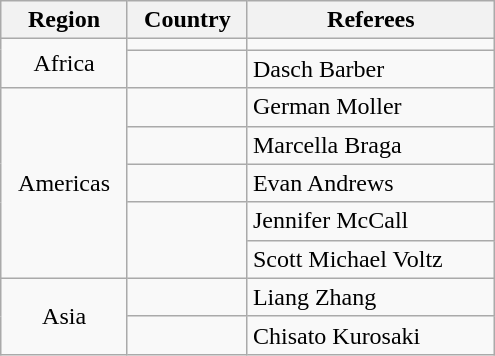<table class="wikitable" style="width: 330px;">
<tr>
<th>Region</th>
<th>Country</th>
<th>Referees</th>
</tr>
<tr>
<td align=center rowspan=2>Africa</td>
<td></td>
<td></td>
</tr>
<tr>
<td></td>
<td>Dasch Barber</td>
</tr>
<tr>
<td align=center rowspan=5>Americas</td>
<td></td>
<td>German Moller</td>
</tr>
<tr>
<td></td>
<td>Marcella Braga</td>
</tr>
<tr>
<td></td>
<td>Evan Andrews</td>
</tr>
<tr>
<td align=center rowspan=2></td>
<td>Jennifer McCall</td>
</tr>
<tr>
<td>Scott Michael Voltz</td>
</tr>
<tr>
<td align=center rowspan=2>Asia</td>
<td></td>
<td>Liang Zhang</td>
</tr>
<tr>
<td></td>
<td>Chisato Kurosaki</td>
</tr>
</table>
